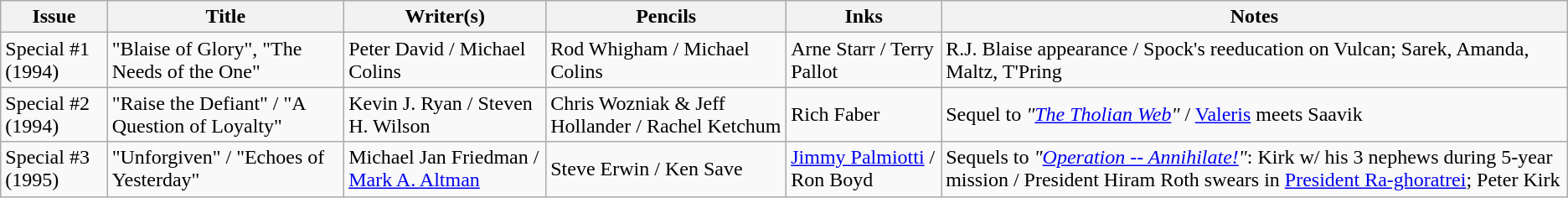<table class="wikitable">
<tr>
<th>Issue</th>
<th>Title</th>
<th>Writer(s)</th>
<th>Pencils</th>
<th>Inks</th>
<th>Notes</th>
</tr>
<tr>
<td>Special #1 (1994)</td>
<td>"Blaise of Glory", "The Needs of the One"</td>
<td>Peter David / Michael Colins</td>
<td>Rod Whigham / Michael Colins</td>
<td>Arne Starr / Terry Pallot</td>
<td>R.J. Blaise appearance / Spock's reeducation on Vulcan; Sarek, Amanda, Maltz, T'Pring</td>
</tr>
<tr>
<td>Special #2 (1994)</td>
<td>"Raise the Defiant" / "A Question of Loyalty"</td>
<td>Kevin J. Ryan / Steven H. Wilson</td>
<td>Chris Wozniak & Jeff Hollander / Rachel Ketchum</td>
<td>Rich Faber</td>
<td>Sequel to <em>"<a href='#'>The Tholian Web</a>"</em> / <a href='#'>Valeris</a> meets Saavik</td>
</tr>
<tr>
<td>Special #3 (1995)</td>
<td>"Unforgiven" / "Echoes of Yesterday"</td>
<td>Michael Jan Friedman / <a href='#'>Mark A. Altman</a></td>
<td>Steve Erwin / Ken Save</td>
<td><a href='#'>Jimmy Palmiotti</a> / Ron Boyd</td>
<td>Sequels to <em>"<a href='#'>Operation -- Annihilate!</a>"</em>: Kirk w/ his 3 nephews during 5-year mission / President Hiram Roth swears in <a href='#'>President Ra-ghoratrei</a>; Peter Kirk</td>
</tr>
</table>
